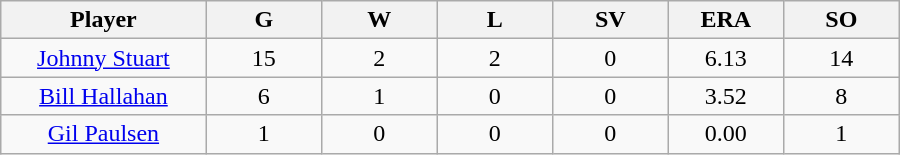<table class="wikitable sortable">
<tr>
<th bgcolor="#DDDDFF" width="16%">Player</th>
<th bgcolor="#DDDDFF" width="9%">G</th>
<th bgcolor="#DDDDFF" width="9%">W</th>
<th bgcolor="#DDDDFF" width="9%">L</th>
<th bgcolor="#DDDDFF" width="9%">SV</th>
<th bgcolor="#DDDDFF" width="9%">ERA</th>
<th bgcolor="#DDDDFF" width="9%">SO</th>
</tr>
<tr align="center">
<td><a href='#'>Johnny Stuart</a></td>
<td>15</td>
<td>2</td>
<td>2</td>
<td>0</td>
<td>6.13</td>
<td>14</td>
</tr>
<tr align=center>
<td><a href='#'>Bill Hallahan</a></td>
<td>6</td>
<td>1</td>
<td>0</td>
<td>0</td>
<td>3.52</td>
<td>8</td>
</tr>
<tr align=center>
<td><a href='#'>Gil Paulsen</a></td>
<td>1</td>
<td>0</td>
<td>0</td>
<td>0</td>
<td>0.00</td>
<td>1</td>
</tr>
</table>
